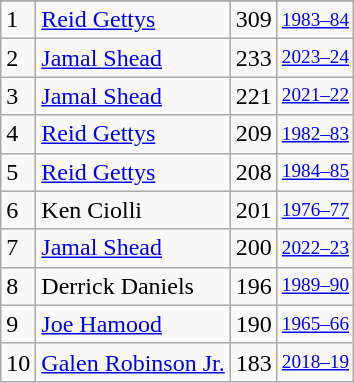<table class="wikitable">
<tr>
</tr>
<tr>
<td>1</td>
<td><a href='#'>Reid Gettys</a></td>
<td>309</td>
<td style="font-size:80%;"><a href='#'>1983–84</a></td>
</tr>
<tr>
<td>2</td>
<td><a href='#'>Jamal Shead</a></td>
<td>233</td>
<td style="font-size:80%;"><a href='#'>2023–24</a></td>
</tr>
<tr>
<td>3</td>
<td><a href='#'>Jamal Shead</a></td>
<td>221</td>
<td style="font-size:80%;"><a href='#'>2021–22</a></td>
</tr>
<tr>
<td>4</td>
<td><a href='#'>Reid Gettys</a></td>
<td>209</td>
<td style="font-size:80%;"><a href='#'>1982–83</a></td>
</tr>
<tr>
<td>5</td>
<td><a href='#'>Reid Gettys</a></td>
<td>208</td>
<td style="font-size:80%;"><a href='#'>1984–85</a></td>
</tr>
<tr>
<td>6</td>
<td>Ken Ciolli</td>
<td>201</td>
<td style="font-size:80%;"><a href='#'>1976–77</a></td>
</tr>
<tr>
<td>7</td>
<td><a href='#'>Jamal Shead</a></td>
<td>200</td>
<td style="font-size:80%;"><a href='#'>2022–23</a></td>
</tr>
<tr>
<td>8</td>
<td>Derrick Daniels</td>
<td>196</td>
<td style="font-size:80%;"><a href='#'>1989–90</a></td>
</tr>
<tr>
<td>9</td>
<td><a href='#'>Joe Hamood</a></td>
<td>190</td>
<td style="font-size:80%;"><a href='#'>1965–66</a></td>
</tr>
<tr>
<td>10</td>
<td><a href='#'>Galen Robinson Jr.</a></td>
<td>183</td>
<td style="font-size:80%;"><a href='#'>2018–19</a></td>
</tr>
</table>
